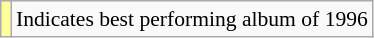<table class="wikitable" style="font-size:90%;">
<tr>
<td style="background-color:#FFFF99"></td>
<td>Indicates best performing album of 1996</td>
</tr>
</table>
